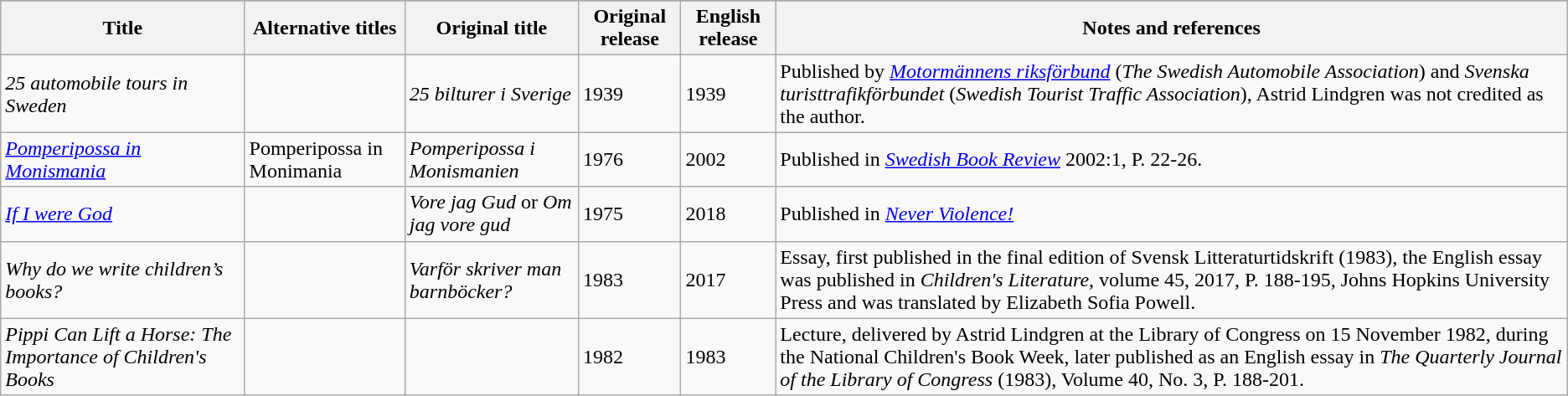<table class="wikitable">
<tr bgcolor="#CCCCCC" align="center">
</tr>
<tr>
<th>Title</th>
<th>Alternative titles</th>
<th>Original title</th>
<th>Original release</th>
<th>English release</th>
<th>Notes and references</th>
</tr>
<tr>
<td><em>25 automobile tours in Sweden</em></td>
<td></td>
<td><em>25 bilturer i Sverige</em></td>
<td>1939</td>
<td>1939</td>
<td>Published by <em><a href='#'>Motormännens riksförbund</a></em> (<em>The Swedish Automobile Association</em>) and <em>Svenska turisttrafikförbundet</em> (<em>Swedish Tourist Traffic Association</em>), Astrid Lindgren was not credited as the author.</td>
</tr>
<tr>
<td><em><a href='#'>Pomperipossa in Monismania</a></em></td>
<td>Pomperipossa in Monimania</td>
<td><em>Pomperipossa i Monismanien</em></td>
<td>1976</td>
<td>2002</td>
<td>Published in <em><a href='#'>Swedish Book Review</a></em> 2002:1, P. 22-26.</td>
</tr>
<tr>
<td><em><a href='#'>If I were God</a></em></td>
<td></td>
<td><em>Vore jag Gud</em> or <em>Om jag vore gud</em></td>
<td>1975</td>
<td>2018</td>
<td>Published in <em><a href='#'>Never Violence!</a></em></td>
</tr>
<tr>
<td><em>Why do we write children’s books?</em></td>
<td></td>
<td><em>Varför skriver man barnböcker?</em></td>
<td>1983</td>
<td>2017</td>
<td>Essay, first published in the final edition of Svensk Litteraturtidskrift (1983), the English essay was published in <em>Children's Literature</em>, volume 45, 2017, P. 188-195, Johns Hopkins University Press and was translated by Elizabeth Sofia Powell.</td>
</tr>
<tr>
<td><em>Pippi Can Lift a Horse: The Importance of Children's Books</em></td>
<td></td>
<td></td>
<td>1982</td>
<td>1983</td>
<td>Lecture, delivered by Astrid Lindgren at the Library of Congress on 15 November 1982, during the National Children's Book Week, later published as an English essay in <em>The Quarterly Journal of the Library of Congress</em> (1983), Volume 40, No. 3, P. 188-201.</td>
</tr>
</table>
